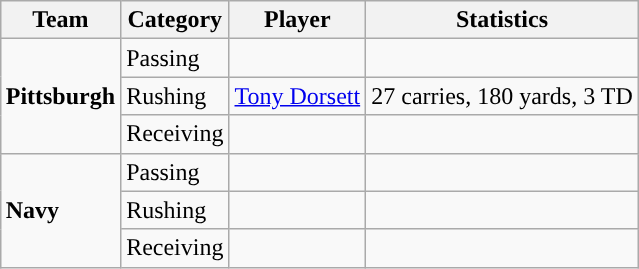<table class="wikitable" style="float: right;">
<tr>
<th>Team</th>
<th>Category</th>
<th>Player</th>
<th>Statistics</th>
</tr>
<tr>
<td rowspan=3><strong>Pittsburgh</strong></td>
<td>Passing</td>
<td></td>
<td></td>
</tr>
<tr>
<td>Rushing</td>
<td><a href='#'>Tony Dorsett</a></td>
<td>27 carries, 180 yards, 3 TD</td>
</tr>
<tr>
<td>Receiving</td>
<td></td>
<td></td>
</tr>
<tr>
<td rowspan=3><strong>Navy</strong></td>
<td>Passing</td>
<td></td>
<td></td>
</tr>
<tr>
<td>Rushing</td>
<td></td>
<td></td>
</tr>
<tr>
<td>Receiving</td>
<td></td>
<td></td>
</tr>
</table>
